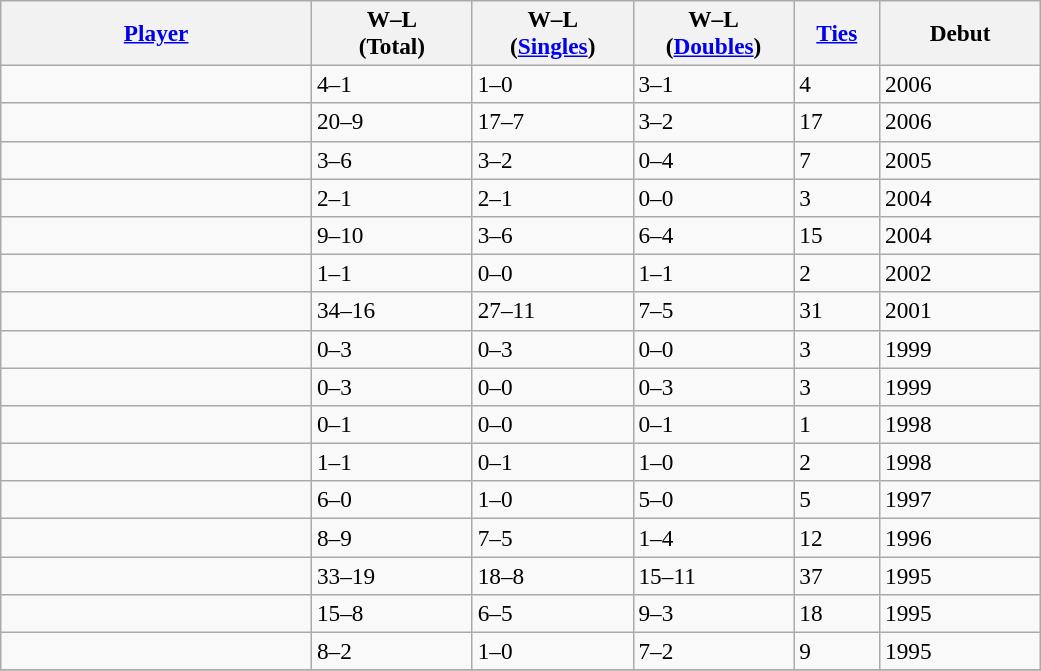<table class="wikitable sortable" style=font-size:97%>
<tr>
<th width=200><a href='#'>Player</a></th>
<th width=100>W–L<br>(Total)</th>
<th width=100>W–L<br>(<a href='#'>Singles</a>)</th>
<th width=100>W–L<br>(<a href='#'>Doubles</a>)</th>
<th width=50><a href='#'>Ties</a></th>
<th width=100>Debut</th>
</tr>
<tr>
<td></td>
<td>4–1</td>
<td>1–0</td>
<td>3–1</td>
<td>4</td>
<td>2006</td>
</tr>
<tr>
<td></td>
<td>20–9</td>
<td>17–7</td>
<td>3–2</td>
<td>17</td>
<td>2006</td>
</tr>
<tr>
<td></td>
<td>3–6</td>
<td>3–2</td>
<td>0–4</td>
<td>7</td>
<td>2005</td>
</tr>
<tr>
<td></td>
<td>2–1</td>
<td>2–1</td>
<td>0–0</td>
<td>3</td>
<td>2004</td>
</tr>
<tr>
<td></td>
<td>9–10</td>
<td>3–6</td>
<td>6–4</td>
<td>15</td>
<td>2004</td>
</tr>
<tr>
<td></td>
<td>1–1</td>
<td>0–0</td>
<td>1–1</td>
<td>2</td>
<td>2002</td>
</tr>
<tr>
<td></td>
<td>34–16</td>
<td>27–11</td>
<td>7–5</td>
<td>31</td>
<td>2001</td>
</tr>
<tr>
<td></td>
<td>0–3</td>
<td>0–3</td>
<td>0–0</td>
<td>3</td>
<td>1999</td>
</tr>
<tr>
<td></td>
<td>0–3</td>
<td>0–0</td>
<td>0–3</td>
<td>3</td>
<td>1999</td>
</tr>
<tr>
<td></td>
<td>0–1</td>
<td>0–0</td>
<td>0–1</td>
<td>1</td>
<td>1998</td>
</tr>
<tr>
<td></td>
<td>1–1</td>
<td>0–1</td>
<td>1–0</td>
<td>2</td>
<td>1998</td>
</tr>
<tr>
<td></td>
<td>6–0</td>
<td>1–0</td>
<td>5–0</td>
<td>5</td>
<td>1997</td>
</tr>
<tr>
<td></td>
<td>8–9</td>
<td>7–5</td>
<td>1–4</td>
<td>12</td>
<td>1996</td>
</tr>
<tr>
<td></td>
<td>33–19</td>
<td>18–8</td>
<td>15–11</td>
<td>37</td>
<td>1995</td>
</tr>
<tr>
<td></td>
<td>15–8</td>
<td>6–5</td>
<td>9–3</td>
<td>18</td>
<td>1995</td>
</tr>
<tr>
<td></td>
<td>8–2</td>
<td>1–0</td>
<td>7–2</td>
<td>9</td>
<td>1995</td>
</tr>
<tr>
</tr>
</table>
